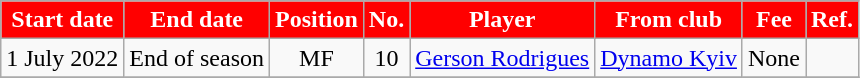<table class="wikitable sortable">
<tr>
<th style="background:red; color:white;">Start date</th>
<th style="background:red; color:white;">End date</th>
<th style="background:red; color:white;">Position</th>
<th style="background:red; color:white;">No.</th>
<th style="background:red; color:white;">Player</th>
<th style="background:red; color:white;">From club</th>
<th style="background:red; color:white;">Fee</th>
<th style="background:red; color:white;">Ref.</th>
</tr>
<tr>
<td>1 July 2022</td>
<td>End of season</td>
<td style="text-align:center;">MF</td>
<td style="text-align:center;">10</td>
<td style="text-align:left;"> <a href='#'>Gerson Rodrigues</a></td>
<td style="text-align:left;"> <a href='#'>Dynamo Kyiv</a></td>
<td>None</td>
<td></td>
</tr>
<tr>
</tr>
</table>
